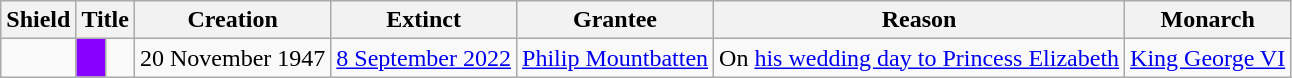<table class="wikitable sortable">
<tr>
<th>Shield</th>
<th colspan=2>Title</th>
<th>Creation</th>
<th>Extinct</th>
<th>Grantee</th>
<th>Reason</th>
<th>Monarch</th>
</tr>
<tr>
<td align=center><br></td>
<td style="background-color:#8800FF"></td>
<td></td>
<td>20 November 1947</td>
<td><a href='#'>8 September 2022</a><br></td>
<td> <a href='#'>Philip Mountbatten</a></td>
<td>On <a href='#'>his wedding day to Princess Elizabeth</a></td>
<td><a href='#'>King George VI</a></td>
</tr>
</table>
